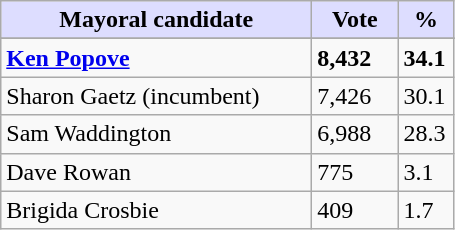<table class="wikitable">
<tr>
<th style="background:#ddf;" width="200px">Mayoral candidate</th>
<th style="background:#ddf;" width="50px">Vote</th>
<th style="background:#ddf;" width="30px">%</th>
</tr>
<tr>
</tr>
<tr>
<td><strong><a href='#'>Ken Popove</a></strong></td>
<td><strong>8,432</strong></td>
<td><strong>34.1</strong></td>
</tr>
<tr>
<td>Sharon Gaetz (incumbent)</td>
<td>7,426</td>
<td>30.1</td>
</tr>
<tr>
<td>Sam Waddington</td>
<td>6,988</td>
<td>28.3</td>
</tr>
<tr>
<td>Dave Rowan</td>
<td>775</td>
<td>3.1</td>
</tr>
<tr>
<td>Brigida Crosbie</td>
<td>409</td>
<td>1.7</td>
</tr>
</table>
